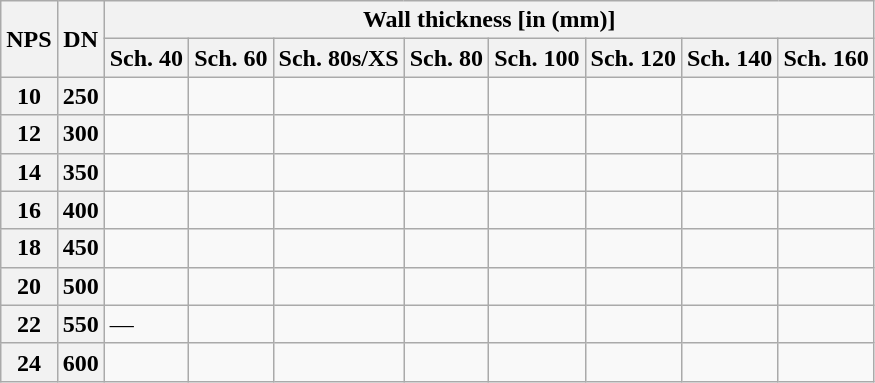<table class="wikitable">
<tr>
<th rowspan="2">NPS</th>
<th rowspan="2">DN</th>
<th colspan="8">Wall thickness [in (mm)]</th>
</tr>
<tr>
<th>Sch. 40</th>
<th>Sch. 60</th>
<th>Sch. 80s/XS</th>
<th>Sch. 80</th>
<th>Sch. 100</th>
<th>Sch. 120</th>
<th>Sch. 140</th>
<th>Sch. 160</th>
</tr>
<tr>
<th>10</th>
<th>250</th>
<td></td>
<td></td>
<td></td>
<td></td>
<td></td>
<td></td>
<td></td>
<td></td>
</tr>
<tr>
<th>12</th>
<th>300</th>
<td></td>
<td></td>
<td></td>
<td></td>
<td></td>
<td></td>
<td></td>
<td></td>
</tr>
<tr>
<th>14</th>
<th>350</th>
<td></td>
<td></td>
<td></td>
<td></td>
<td></td>
<td></td>
<td></td>
<td></td>
</tr>
<tr>
<th>16</th>
<th>400</th>
<td></td>
<td></td>
<td></td>
<td></td>
<td></td>
<td></td>
<td></td>
<td></td>
</tr>
<tr>
<th>18</th>
<th>450</th>
<td></td>
<td></td>
<td></td>
<td></td>
<td></td>
<td></td>
<td></td>
<td></td>
</tr>
<tr>
<th>20</th>
<th>500</th>
<td></td>
<td></td>
<td></td>
<td></td>
<td></td>
<td></td>
<td></td>
<td></td>
</tr>
<tr>
<th>22</th>
<th>550</th>
<td>—</td>
<td></td>
<td></td>
<td></td>
<td></td>
<td></td>
<td></td>
<td></td>
</tr>
<tr>
<th>24</th>
<th>600</th>
<td></td>
<td></td>
<td></td>
<td></td>
<td></td>
<td></td>
<td></td>
<td></td>
</tr>
</table>
